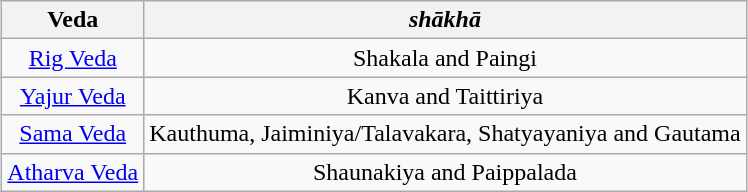<table class=wikitable style="margin:1em auto;">
<tr valign=bottom>
<th>Veda</th>
<th><em>shākhā</em></th>
</tr>
<tr style="text-align:center;">
<td><a href='#'>Rig Veda</a></td>
<td style="text-align:center;">Shakala and Paingi</td>
</tr>
<tr style="text-align:center;">
<td><a href='#'>Yajur Veda</a></td>
<td style="text-align:center;">Kanva and Taittiriya</td>
</tr>
<tr>
<td style="text-align:center;"><a href='#'>Sama Veda</a></td>
<td>Kauthuma, Jaiminiya/Talavakara, Shatyayaniya and Gautama</td>
</tr>
<tr style="text-align:center;">
<td><a href='#'>Atharva Veda</a></td>
<td style="text-align:center;">Shaunakiya and Paippalada</td>
</tr>
</table>
